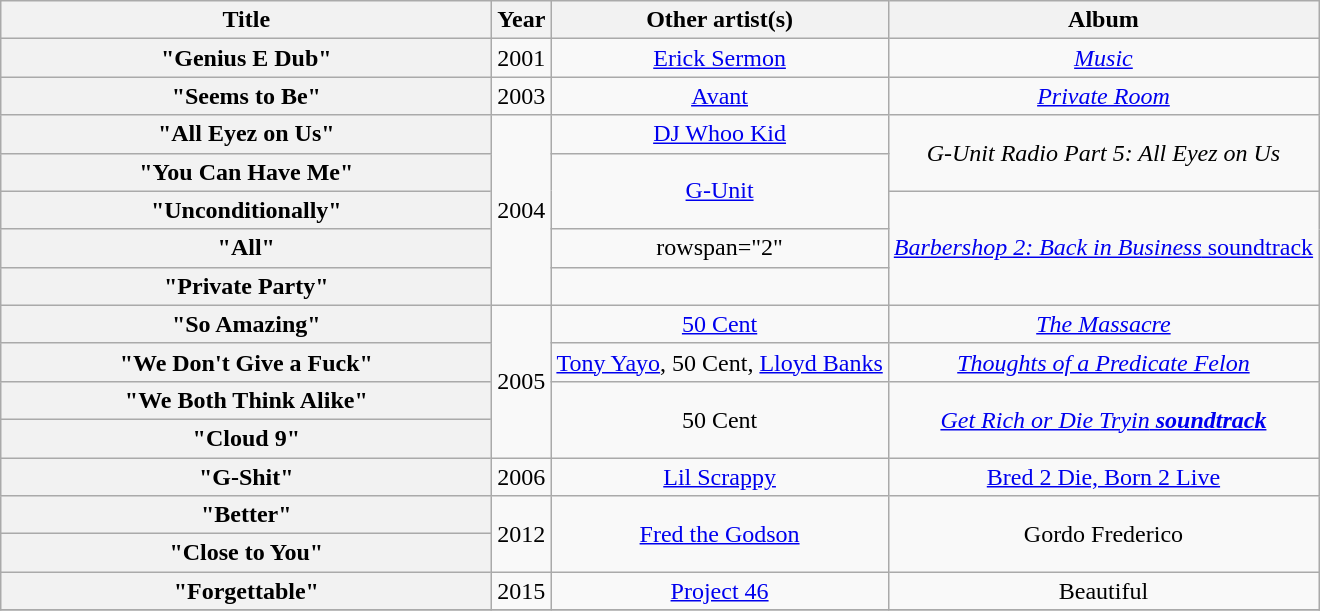<table class="wikitable plainrowheaders" style="text-align:center;">
<tr>
<th scope="col" style="width:20em;">Title</th>
<th scope="col">Year</th>
<th scope="col">Other artist(s)</th>
<th scope="col">Album</th>
</tr>
<tr>
<th scope="row">"Genius E Dub"</th>
<td>2001</td>
<td><a href='#'>Erick Sermon</a></td>
<td><em><a href='#'>Music</a></em></td>
</tr>
<tr>
<th scope="row">"Seems to Be"</th>
<td>2003</td>
<td><a href='#'>Avant</a></td>
<td><em><a href='#'>Private Room</a></em></td>
</tr>
<tr>
<th scope="row">"All Eyez on Us"</th>
<td rowspan="5">2004</td>
<td><a href='#'>DJ Whoo Kid</a></td>
<td rowspan="2"><em>G-Unit Radio Part 5: All Eyez on Us</em></td>
</tr>
<tr>
<th scope="row">"You Can Have Me"</th>
<td rowspan="2"><a href='#'>G-Unit</a></td>
</tr>
<tr>
<th scope="row">"Unconditionally"</th>
<td rowspan="3"><a href='#'><em>Barbershop 2: Back in Business</em> soundtrack</a></td>
</tr>
<tr>
<th scope="row">"All"</th>
<td>rowspan="2" </td>
</tr>
<tr>
<th scope="row">"Private Party"</th>
</tr>
<tr>
<th scope="row">"So Amazing"</th>
<td rowspan="4">2005</td>
<td><a href='#'>50 Cent</a></td>
<td><em><a href='#'>The Massacre</a></em></td>
</tr>
<tr>
<th scope="row">"We Don't Give a Fuck"</th>
<td><a href='#'>Tony Yayo</a>, 50 Cent, <a href='#'>Lloyd Banks</a></td>
<td><em><a href='#'>Thoughts of a Predicate Felon</a></em></td>
</tr>
<tr>
<th scope="row">"We Both Think Alike"</th>
<td rowspan="2">50 Cent</td>
<td rowspan="2"><a href='#'><em>Get Rich or Die Tryin<strong> soundtrack</a></td>
</tr>
<tr>
<th scope="row">"Cloud 9"</th>
</tr>
<tr>
<th scope="row">"G-Shit"</th>
<td>2006</td>
<td><a href='#'>Lil Scrappy</a></td>
<td></em><a href='#'>Bred 2 Die, Born 2 Live</a><em></td>
</tr>
<tr>
<th scope="row">"Better"</th>
<td rowspan="2">2012</td>
<td rowspan="2"><a href='#'>Fred the Godson</a></td>
<td rowspan="2"></em>Gordo Frederico<em></td>
</tr>
<tr>
<th scope="row">"Close to You"</th>
</tr>
<tr>
<th scope="row">"Forgettable"</th>
<td>2015</td>
<td><a href='#'>Project 46</a></td>
<td></em>Beautiful<em></td>
</tr>
<tr>
</tr>
</table>
